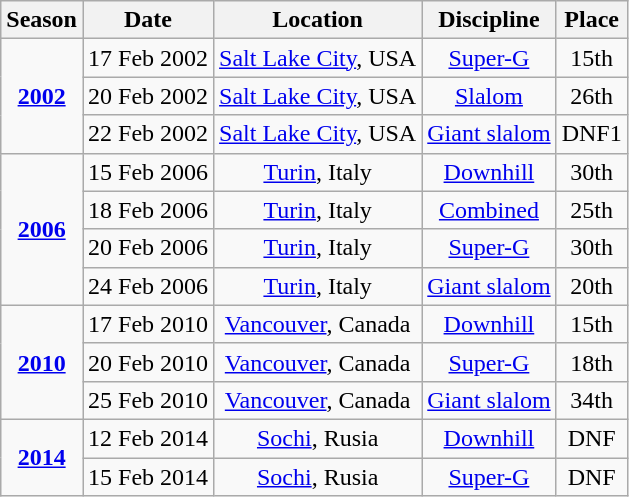<table class="wikitable">
<tr>
<th>Season</th>
<th>Date</th>
<th>Location</th>
<th>Discipline</th>
<th>Place</th>
</tr>
<tr align=center>
<td center rowspan=3><strong><a href='#'>2002</a></strong></td>
<td>17 Feb 2002</td>
<td> <a href='#'>Salt Lake City</a>, USA</td>
<td><a href='#'>Super-G</a></td>
<td>15th</td>
</tr>
<tr align=center>
<td>20 Feb 2002</td>
<td> <a href='#'>Salt Lake City</a>, USA</td>
<td><a href='#'>Slalom</a></td>
<td>26th</td>
</tr>
<tr align=center>
<td>22 Feb 2002</td>
<td> <a href='#'>Salt Lake City</a>, USA</td>
<td><a href='#'>Giant slalom</a></td>
<td>DNF1</td>
</tr>
<tr align=center>
<td center rowspan=4><strong><a href='#'>2006</a></strong></td>
<td>15 Feb 2006</td>
<td> <a href='#'>Turin</a>, Italy</td>
<td><a href='#'>Downhill</a></td>
<td>30th</td>
</tr>
<tr align=center>
<td>18 Feb 2006</td>
<td> <a href='#'>Turin</a>, Italy</td>
<td><a href='#'>Combined</a></td>
<td>25th</td>
</tr>
<tr align=center>
<td>20 Feb 2006</td>
<td> <a href='#'>Turin</a>, Italy</td>
<td><a href='#'>Super-G</a></td>
<td>30th</td>
</tr>
<tr align=center>
<td>24 Feb 2006</td>
<td> <a href='#'>Turin</a>, Italy</td>
<td><a href='#'>Giant slalom</a></td>
<td>20th</td>
</tr>
<tr align=center>
<td center rowspan=3><strong><a href='#'>2010</a></strong></td>
<td>17 Feb 2010</td>
<td> <a href='#'>Vancouver</a>, Canada</td>
<td><a href='#'>Downhill</a></td>
<td>15th</td>
</tr>
<tr align=center>
<td>20 Feb 2010</td>
<td> <a href='#'>Vancouver</a>, Canada</td>
<td><a href='#'>Super-G</a></td>
<td>18th</td>
</tr>
<tr align=center>
<td>25 Feb 2010</td>
<td> <a href='#'>Vancouver</a>, Canada</td>
<td><a href='#'>Giant slalom</a></td>
<td>34th</td>
</tr>
<tr align=center>
<td center rowspan=2><strong><a href='#'>2014</a></strong></td>
<td>12 Feb 2014</td>
<td> <a href='#'>Sochi</a>, Rusia</td>
<td><a href='#'>Downhill</a></td>
<td>DNF</td>
</tr>
<tr align=center>
<td>15 Feb 2014</td>
<td> <a href='#'>Sochi</a>, Rusia</td>
<td><a href='#'>Super-G</a></td>
<td>DNF</td>
</tr>
</table>
